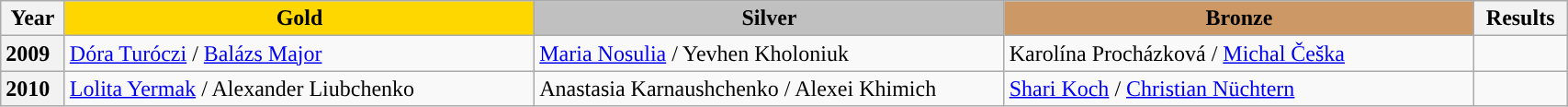<table class="wikitable unsortable" style="text-align:left; width:90%;">
<tr>
<th scope="col" style="text-align:center;">Year</th>
<td scope="col" style="text-align:center; width:30%; background:gold"><strong>Gold</strong></td>
<td scope="col" style="text-align:center; width:30%; background:silver"><strong>Silver</strong></td>
<td scope="col" style="text-align:center; width:30%; background:#c96"><strong>Bronze</strong></td>
<th scope="col" style="text-align:center;">Results</th>
</tr>
<tr>
<th scope="row" style="text-align:left">2009</th>
<td> <a href='#'>Dóra Turóczi</a> / <a href='#'>Balázs Major</a></td>
<td> <a href='#'>Maria Nosulia</a> / Yevhen Kholoniuk</td>
<td> Karolína Procházková / <a href='#'>Michal Češka</a></td>
<td></td>
</tr>
<tr>
<th scope="row" style="text-align:left">2010</th>
<td> <a href='#'>Lolita Yermak</a> / Alexander Liubchenko</td>
<td> Anastasia Karnaushchenko / Alexei Khimich</td>
<td> <a href='#'>Shari Koch</a> / <a href='#'>Christian Nüchtern</a></td>
<td></td>
</tr>
</table>
